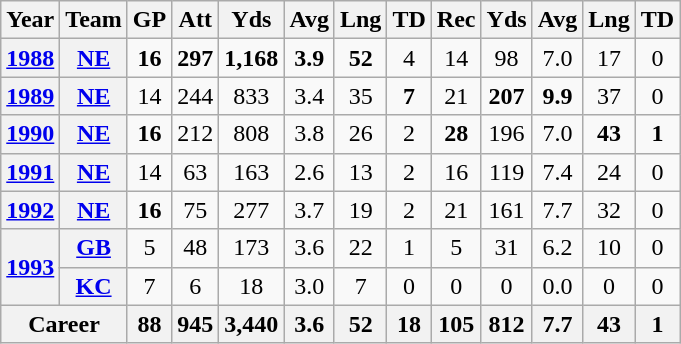<table class="wikitable" style="text-align:center;">
<tr>
<th>Year</th>
<th>Team</th>
<th>GP</th>
<th>Att</th>
<th>Yds</th>
<th>Avg</th>
<th>Lng</th>
<th>TD</th>
<th>Rec</th>
<th>Yds</th>
<th>Avg</th>
<th>Lng</th>
<th>TD</th>
</tr>
<tr>
<th><a href='#'>1988</a></th>
<th><a href='#'>NE</a></th>
<td><strong>16</strong></td>
<td><strong>297</strong></td>
<td><strong>1,168</strong></td>
<td><strong>3.9</strong></td>
<td><strong>52</strong></td>
<td>4</td>
<td>14</td>
<td>98</td>
<td>7.0</td>
<td>17</td>
<td>0</td>
</tr>
<tr>
<th><a href='#'>1989</a></th>
<th><a href='#'>NE</a></th>
<td>14</td>
<td>244</td>
<td>833</td>
<td>3.4</td>
<td>35</td>
<td><strong>7</strong></td>
<td>21</td>
<td><strong>207</strong></td>
<td><strong>9.9</strong></td>
<td>37</td>
<td>0</td>
</tr>
<tr>
<th><a href='#'>1990</a></th>
<th><a href='#'>NE</a></th>
<td><strong>16</strong></td>
<td>212</td>
<td>808</td>
<td>3.8</td>
<td>26</td>
<td>2</td>
<td><strong>28</strong></td>
<td>196</td>
<td>7.0</td>
<td><strong>43</strong></td>
<td><strong>1</strong></td>
</tr>
<tr>
<th><a href='#'>1991</a></th>
<th><a href='#'>NE</a></th>
<td>14</td>
<td>63</td>
<td>163</td>
<td>2.6</td>
<td>13</td>
<td>2</td>
<td>16</td>
<td>119</td>
<td>7.4</td>
<td>24</td>
<td>0</td>
</tr>
<tr>
<th><a href='#'>1992</a></th>
<th><a href='#'>NE</a></th>
<td><strong>16</strong></td>
<td>75</td>
<td>277</td>
<td>3.7</td>
<td>19</td>
<td>2</td>
<td>21</td>
<td>161</td>
<td>7.7</td>
<td>32</td>
<td>0</td>
</tr>
<tr>
<th rowspan="2"><a href='#'>1993</a></th>
<th><a href='#'>GB</a></th>
<td>5</td>
<td>48</td>
<td>173</td>
<td>3.6</td>
<td>22</td>
<td>1</td>
<td>5</td>
<td>31</td>
<td>6.2</td>
<td>10</td>
<td>0</td>
</tr>
<tr>
<th><a href='#'>KC</a></th>
<td>7</td>
<td>6</td>
<td>18</td>
<td>3.0</td>
<td>7</td>
<td>0</td>
<td>0</td>
<td>0</td>
<td>0.0</td>
<td>0</td>
<td>0</td>
</tr>
<tr>
<th colspan="2">Career</th>
<th>88</th>
<th>945</th>
<th>3,440</th>
<th>3.6</th>
<th>52</th>
<th>18</th>
<th>105</th>
<th>812</th>
<th>7.7</th>
<th>43</th>
<th>1</th>
</tr>
</table>
